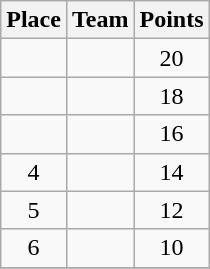<table class="wikitable" style="text-align:center; padding-bottom:0;">
<tr>
<th>Place</th>
<th style="text-align:left;">Team</th>
<th>Points</th>
</tr>
<tr>
<td></td>
<td align=left></td>
<td>20</td>
</tr>
<tr>
<td></td>
<td align=left></td>
<td>18</td>
</tr>
<tr>
<td></td>
<td align=left></td>
<td>16</td>
</tr>
<tr>
<td>4</td>
<td align=left></td>
<td>14</td>
</tr>
<tr>
<td>5</td>
<td align=left></td>
<td>12</td>
</tr>
<tr>
<td>6</td>
<td align=left></td>
<td>10</td>
</tr>
<tr>
</tr>
</table>
